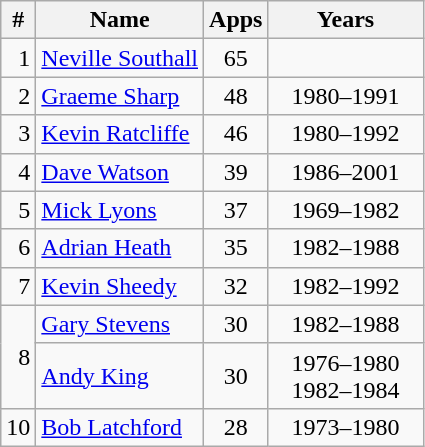<table class="wikitable" style="text-align: center;">
<tr>
<th>#</th>
<th>Name</th>
<th style="width: 2em;">Apps</th>
<th style="width: 6em;">Years</th>
</tr>
<tr>
<td style="text-align:right;">1</td>
<td style="text-align:left;"> <a href='#'>Neville Southall</a></td>
<td>65</td>
<td></td>
</tr>
<tr>
<td style="text-align:right;">2</td>
<td style="text-align:left;"> <a href='#'>Graeme Sharp</a></td>
<td>48</td>
<td>1980–1991</td>
</tr>
<tr>
<td style="text-align:right;">3</td>
<td style="text-align:left;"> <a href='#'>Kevin Ratcliffe</a></td>
<td>46</td>
<td>1980–1992</td>
</tr>
<tr>
<td style="text-align:right;">4</td>
<td style="text-align:left;"> <a href='#'>Dave Watson</a></td>
<td>39</td>
<td>1986–2001</td>
</tr>
<tr>
<td style="text-align:right;">5</td>
<td style="text-align:left;"> <a href='#'>Mick Lyons</a></td>
<td>37</td>
<td>1969–1982</td>
</tr>
<tr>
<td style="text-align:right;">6</td>
<td style="text-align:left;"> <a href='#'>Adrian Heath</a></td>
<td>35</td>
<td>1982–1988</td>
</tr>
<tr>
<td style="text-align:right;">7</td>
<td style="text-align:left;"> <a href='#'>Kevin Sheedy</a></td>
<td>32</td>
<td>1982–1992</td>
</tr>
<tr>
<td style="text-align:right;" rowspan=2>8</td>
<td style="text-align:left;"> <a href='#'>Gary Stevens</a></td>
<td>30</td>
<td>1982–1988</td>
</tr>
<tr>
<td style="text-align:left;"> <a href='#'>Andy King</a></td>
<td>30</td>
<td>1976–1980<br>1982–1984</td>
</tr>
<tr>
<td style="text-align:right;">10</td>
<td style="text-align:left;"> <a href='#'>Bob Latchford</a></td>
<td>28</td>
<td>1973–1980</td>
</tr>
</table>
